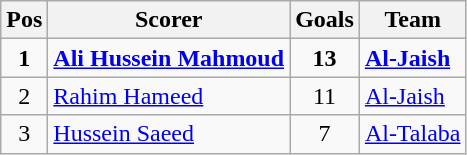<table class="wikitable">
<tr>
<th>Pos</th>
<th>Scorer</th>
<th>Goals</th>
<th>Team</th>
</tr>
<tr>
<td align=center><strong>1</strong></td>
<td><strong><a href='#'>Ali Hussein Mahmoud</a></strong></td>
<td align=center><strong>13</strong></td>
<td><strong><a href='#'>Al-Jaish</a></strong></td>
</tr>
<tr>
<td align=center>2</td>
<td><a href='#'>Rahim Hameed</a></td>
<td align=center>11</td>
<td><a href='#'>Al-Jaish</a></td>
</tr>
<tr>
<td align=center>3</td>
<td><a href='#'>Hussein Saeed</a></td>
<td align=center>7</td>
<td><a href='#'>Al-Talaba</a></td>
</tr>
</table>
